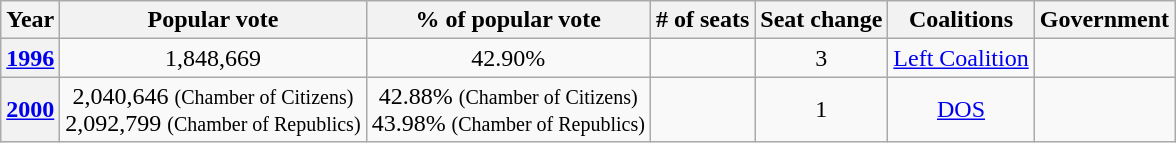<table class="wikitable sortable" style="text-align:center">
<tr>
<th>Year</th>
<th>Popular vote</th>
<th>% of popular vote</th>
<th># of seats</th>
<th>Seat change</th>
<th>Coalitions</th>
<th>Government</th>
</tr>
<tr>
<th><a href='#'>1996</a></th>
<td>1,848,669</td>
<td>42.90%</td>
<td></td>
<td> 3</td>
<td><a href='#'>Left Coalition</a></td>
<td></td>
</tr>
<tr>
<th><a href='#'>2000</a></th>
<td>2,040,646 <small>(Chamber of Citizens)</small><br>2,092,799 <small>(Chamber of Republics)</small></td>
<td>42.88% <small>(Chamber of Citizens)</small><br>43.98% <small>(Chamber of Republics)</small></td>
<td></td>
<td> 1</td>
<td><a href='#'>DOS</a></td>
<td></td>
</tr>
</table>
